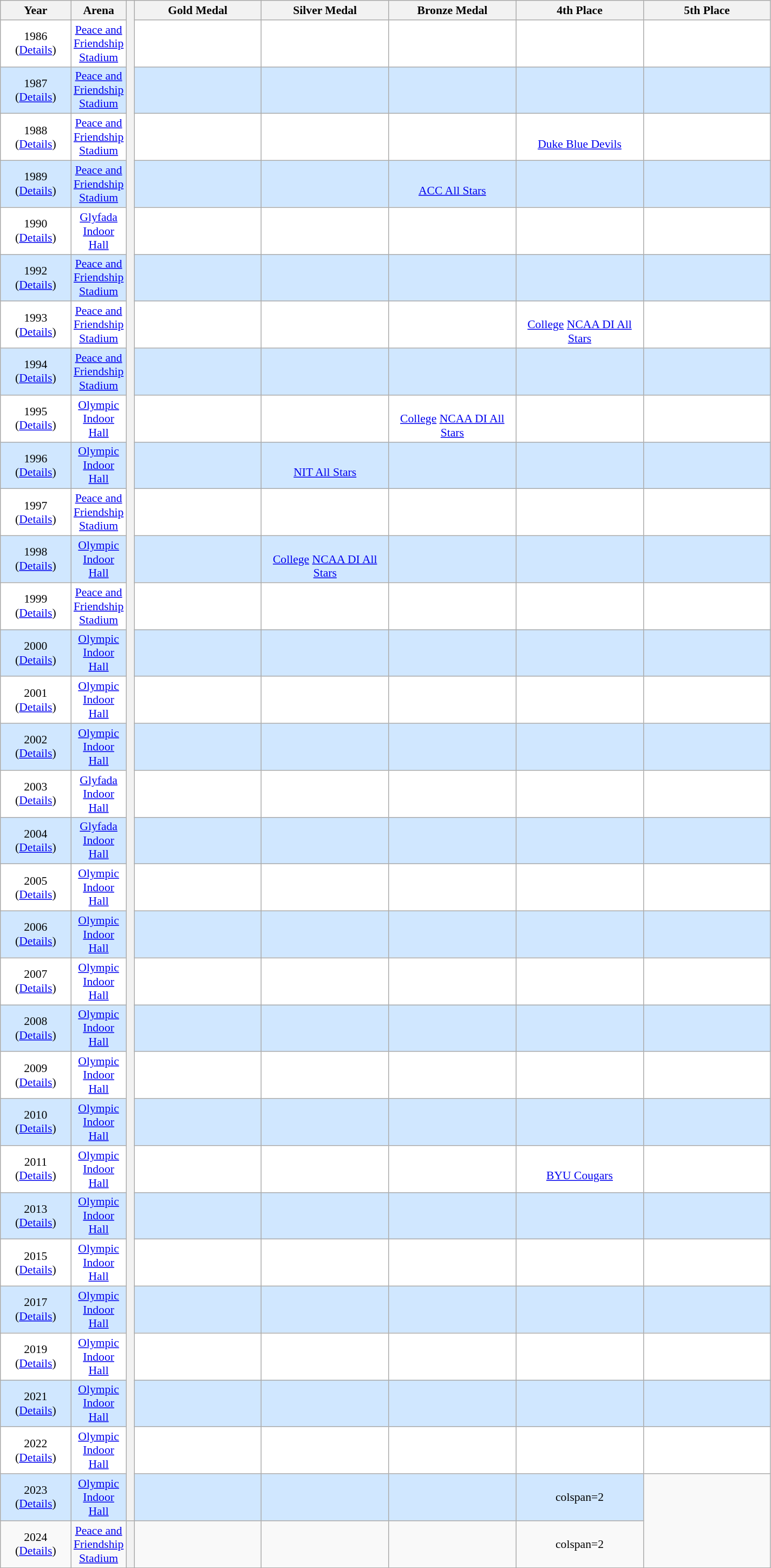<table class=wikitable style="text-align:center; font-size:90%; ">
<tr>
<th width=80>Year</th>
<th width=60>Arena</th>
<th rowspan=33 width=1%></th>
<th width=150>Gold Medal</th>
<th width=150>Silver Medal</th>
<th width=150>Bronze Medal</th>
<th width=150>4th Place</th>
<th width=150>5th Place</th>
</tr>
<tr bgcolor=white>
<td style="text-align: center;">1986<br>(<a href='#'>Details</a>)</td>
<td><a href='#'>Peace and Friendship Stadium</a></td>
<td><strong></strong></td>
<td></td>
<td></td>
<td></td>
<td></td>
</tr>
<tr bgcolor=#D0E7FF>
<td style="text-align: center;">1987<br>(<a href='#'>Details</a>)</td>
<td><a href='#'>Peace and Friendship Stadium</a></td>
<td><strong></strong></td>
<td></td>
<td></td>
<td></td>
<td></td>
</tr>
<tr bgcolor=white>
<td style="text-align: center;">1988<br>(<a href='#'>Details</a>)</td>
<td><a href='#'>Peace and Friendship Stadium</a></td>
<td><strong></strong></td>
<td></td>
<td></td>
<td><br><a href='#'>Duke Blue Devils</a></td>
<td></td>
</tr>
<tr bgcolor=#D0E7FF>
<td style="text-align: center;">1989<br>(<a href='#'>Details</a>)</td>
<td><a href='#'>Peace and Friendship Stadium</a></td>
<td><strong></strong></td>
<td></td>
<td><br><a href='#'>ACC All Stars</a></td>
<td></td>
<td></td>
</tr>
<tr bgcolor=white>
<td style="text-align: center;">1990<br>(<a href='#'>Details</a>)</td>
<td><a href='#'>Glyfada Indoor Hall</a></td>
<td><strong></strong></td>
<td></td>
<td></td>
<td></td>
<td></td>
</tr>
<tr bgcolor=#D0E7FF>
<td style="text-align: center;">1992<br>(<a href='#'>Details</a>)</td>
<td><a href='#'>Peace and Friendship Stadium</a></td>
<td><strong></strong></td>
<td></td>
<td></td>
<td></td>
<td></td>
</tr>
<tr bgcolor=white>
<td style="text-align: center;">1993<br>(<a href='#'>Details</a>)</td>
<td><a href='#'>Peace and Friendship Stadium</a></td>
<td><strong></strong></td>
<td></td>
<td></td>
<td><br><a href='#'>College</a> <a href='#'>NCAA DI All Stars</a></td>
<td></td>
</tr>
<tr bgcolor=#D0E7FF>
<td style="text-align: center;">1994<br>(<a href='#'>Details</a>)</td>
<td><a href='#'>Peace and Friendship Stadium</a></td>
<td><strong></strong></td>
<td></td>
<td></td>
<td></td>
<td></td>
</tr>
<tr bgcolor=white>
<td style="text-align: center;">1995<br>(<a href='#'>Details</a>)</td>
<td><a href='#'>Olympic Indoor Hall</a></td>
<td><strong></strong></td>
<td></td>
<td><br><a href='#'>College</a> <a href='#'>NCAA DI All Stars</a></td>
<td></td>
<td></td>
</tr>
<tr bgcolor=#D0E7FF>
<td style="text-align: center;">1996<br>(<a href='#'>Details</a>)</td>
<td><a href='#'>Olympic Indoor Hall</a></td>
<td><strong></strong></td>
<td><br><a href='#'>NIT All Stars</a></td>
<td></td>
<td></td>
<td></td>
</tr>
<tr bgcolor=white>
<td style="text-align: center;">1997<br>(<a href='#'>Details</a>)</td>
<td><a href='#'>Peace and Friendship Stadium</a></td>
<td><strong></strong></td>
<td></td>
<td></td>
<td></td>
<td></td>
</tr>
<tr bgcolor=#D0E7FF>
<td style="text-align: center;">1998<br>(<a href='#'>Details</a>)</td>
<td><a href='#'>Olympic Indoor Hall</a></td>
<td><strong></strong></td>
<td><br><a href='#'>College</a> <a href='#'>NCAA DI All Stars</a></td>
<td></td>
<td></td>
<td></td>
</tr>
<tr bgcolor=white>
<td style="text-align: center;">1999<br>(<a href='#'>Details</a>)</td>
<td><a href='#'>Peace and Friendship Stadium</a></td>
<td><strong></strong></td>
<td></td>
<td></td>
<td></td>
<td></td>
</tr>
<tr bgcolor=#D0E7FF>
<td style="text-align: center;">2000<br>(<a href='#'>Details</a>)</td>
<td><a href='#'>Olympic Indoor Hall</a></td>
<td><strong></strong></td>
<td></td>
<td></td>
<td></td>
<td></td>
</tr>
<tr bgcolor=white>
<td style="text-align: center;">2001<br>(<a href='#'>Details</a>)</td>
<td><a href='#'>Olympic Indoor Hall</a></td>
<td><strong></strong></td>
<td></td>
<td></td>
<td></td>
<td></td>
</tr>
<tr bgcolor=#D0E7FF>
<td style="text-align: center;">2002<br>(<a href='#'>Details</a>)</td>
<td><a href='#'>Olympic Indoor Hall</a></td>
<td><strong></strong></td>
<td></td>
<td></td>
<td></td>
<td></td>
</tr>
<tr bgcolor=white>
<td style="text-align: center;">2003<br>(<a href='#'>Details</a>)</td>
<td><a href='#'>Glyfada Indoor Hall</a></td>
<td><strong></strong></td>
<td></td>
<td></td>
<td></td>
<td></td>
</tr>
<tr bgcolor=#D0E7FF>
<td style="text-align: center;">2004<br>(<a href='#'>Details</a>)</td>
<td><a href='#'>Glyfada Indoor Hall</a></td>
<td><strong></strong></td>
<td></td>
<td></td>
<td></td>
<td></td>
</tr>
<tr bgcolor=white>
<td style="text-align: center;">2005<br>(<a href='#'>Details</a>)</td>
<td><a href='#'>Olympic Indoor Hall</a></td>
<td><strong></strong></td>
<td></td>
<td></td>
<td></td>
<td></td>
</tr>
<tr bgcolor=#D0E7FF>
<td style="text-align: center;">2006<br>(<a href='#'>Details</a>)</td>
<td><a href='#'>Olympic Indoor Hall</a></td>
<td><strong></strong></td>
<td></td>
<td></td>
<td></td>
<td></td>
</tr>
<tr bgcolor=white>
<td style="text-align: center;">2007<br>(<a href='#'>Details</a>)</td>
<td><a href='#'>Olympic Indoor Hall</a></td>
<td><strong></strong></td>
<td></td>
<td></td>
<td></td>
<td></td>
</tr>
<tr bgcolor=#D0E7FF>
<td style="text-align: center;">2008<br>(<a href='#'>Details</a>)</td>
<td><a href='#'>Olympic Indoor Hall</a></td>
<td><strong></strong></td>
<td></td>
<td></td>
<td></td>
<td></td>
</tr>
<tr bgcolor=white>
<td style="text-align: center;">2009<br>(<a href='#'>Details</a>)</td>
<td><a href='#'>Olympic Indoor Hall</a></td>
<td><strong></strong></td>
<td></td>
<td></td>
<td></td>
<td></td>
</tr>
<tr bgcolor=#D0E7FF>
<td style="text-align: center;">2010<br>(<a href='#'>Details</a>)</td>
<td><a href='#'>Olympic Indoor Hall</a></td>
<td><strong></strong></td>
<td></td>
<td></td>
<td></td>
<td></td>
</tr>
<tr bgcolor=white>
<td style="text-align: center;">2011<br>(<a href='#'>Details</a>)</td>
<td><a href='#'>Olympic Indoor Hall</a></td>
<td><strong></strong></td>
<td></td>
<td></td>
<td><br><a href='#'>BYU Cougars</a></td>
<td></td>
</tr>
<tr bgcolor=#D0E7FF>
<td style="text-align: center;">2013<br>(<a href='#'>Details</a>)</td>
<td><a href='#'>Olympic Indoor Hall</a></td>
<td><strong></strong></td>
<td></td>
<td></td>
<td></td>
<td></td>
</tr>
<tr bgcolor=white>
<td style="text-align: center;">2015<br>(<a href='#'>Details</a>)</td>
<td><a href='#'>Olympic Indoor Hall</a></td>
<td><strong></strong></td>
<td></td>
<td></td>
<td></td>
<td></td>
</tr>
<tr bgcolor=#D0E7FF>
<td style="text-align: center;">2017<br>(<a href='#'>Details</a>)</td>
<td><a href='#'>Olympic Indoor Hall</a></td>
<td><strong></strong></td>
<td></td>
<td></td>
<td></td>
<td></td>
</tr>
<tr bgcolor=white>
<td style="text-align: center;">2019<br>(<a href='#'>Details</a>)</td>
<td><a href='#'>Olympic Indoor Hall</a></td>
<td><strong></strong></td>
<td></td>
<td></td>
<td></td>
<td></td>
</tr>
<tr bgcolor=#D0E7FF>
<td style="text-align: center;">2021<br>(<a href='#'>Details</a>)</td>
<td><a href='#'>Olympic Indoor Hall</a></td>
<td><strong></strong></td>
<td></td>
<td></td>
<td></td>
<td></td>
</tr>
<tr bgcolor=white>
<td style="text-align: center;">2022<br>(<a href='#'>Details</a>)</td>
<td><a href='#'>Olympic Indoor Hall</a></td>
<td><strong></strong></td>
<td></td>
<td></td>
<td></td>
<td></td>
</tr>
<tr bgcolor=#D0E7FF>
<td style="text-align: center;">2023<br>(<a href='#'>Details</a>)</td>
<td><a href='#'>Olympic Indoor Hall</a></td>
<td><strong></strong></td>
<td></td>
<td></td>
<td>colspan=2 </td>
</tr>
<tr>
<td>2024<br>(<a href='#'>Details</a>)</td>
<td><a href='#'>Peace and Friendship Stadium</a></td>
<th></th>
<td><strong></strong></td>
<td></td>
<td></td>
<td>colspan=2 </td>
</tr>
</table>
